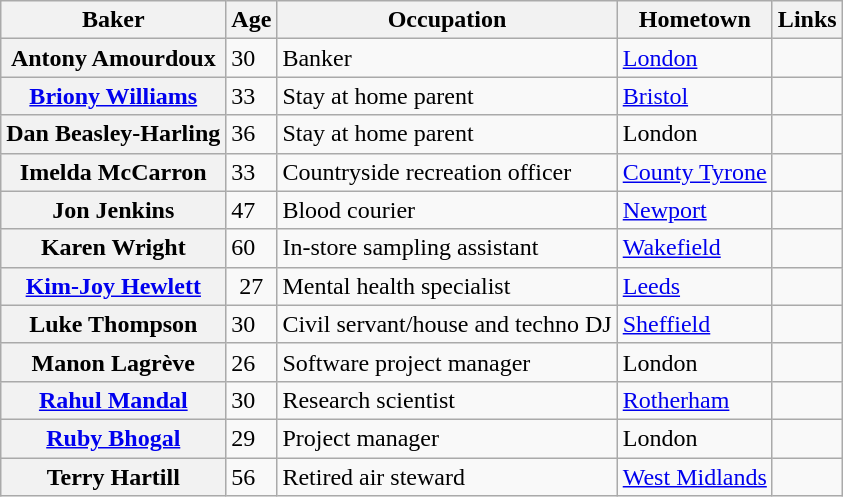<table class="wikitable sortable col2center">
<tr>
<th scope="col">Baker</th>
<th scope="col">Age</th>
<th scope="col" class="unsortable">Occupation</th>
<th scope="col" class="unsortable">Hometown</th>
<th scope="col" class="unsortable">Links</th>
</tr>
<tr>
<th scope="row">Antony Amourdoux</th>
<td>30</td>
<td>Banker</td>
<td><a href='#'>London</a></td>
<td></td>
</tr>
<tr>
<th scope="row"><a href='#'>Briony Williams</a></th>
<td>33</td>
<td>Stay at home parent</td>
<td><a href='#'>Bristol</a></td>
<td></td>
</tr>
<tr>
<th scope="row">Dan Beasley-Harling</th>
<td>36</td>
<td>Stay at home parent</td>
<td>London</td>
<td></td>
</tr>
<tr>
<th scope="row">Imelda McCarron</th>
<td>33</td>
<td>Countryside recreation officer</td>
<td><a href='#'>County Tyrone</a></td>
<td></td>
</tr>
<tr>
<th scope="row">Jon Jenkins</th>
<td>47</td>
<td>Blood courier</td>
<td><a href='#'>Newport</a></td>
<td></td>
</tr>
<tr>
<th scope="row">Karen Wright</th>
<td>60</td>
<td>In-store sampling assistant</td>
<td><a href='#'>Wakefield</a></td>
<td></td>
</tr>
<tr>
<th scope="row"><a href='#'>Kim-Joy Hewlett</a></th>
<td align="center">27</td>
<td>Mental health specialist</td>
<td><a href='#'>Leeds</a></td>
<td></td>
</tr>
<tr>
<th scope="row">Luke Thompson</th>
<td>30</td>
<td>Civil servant/house and techno DJ</td>
<td><a href='#'>Sheffield</a></td>
<td></td>
</tr>
<tr>
<th scope="row">Manon Lagrève</th>
<td>26</td>
<td>Software project manager</td>
<td>London</td>
<td></td>
</tr>
<tr>
<th scope="row"><a href='#'>Rahul Mandal</a></th>
<td>30</td>
<td>Research scientist</td>
<td><a href='#'>Rotherham</a></td>
<td></td>
</tr>
<tr>
<th scope="row"><a href='#'>Ruby Bhogal</a></th>
<td>29</td>
<td>Project manager</td>
<td>London</td>
<td></td>
</tr>
<tr>
<th scope="row">Terry Hartill</th>
<td>56</td>
<td>Retired air steward</td>
<td><a href='#'>West Midlands</a></td>
<td></td>
</tr>
</table>
